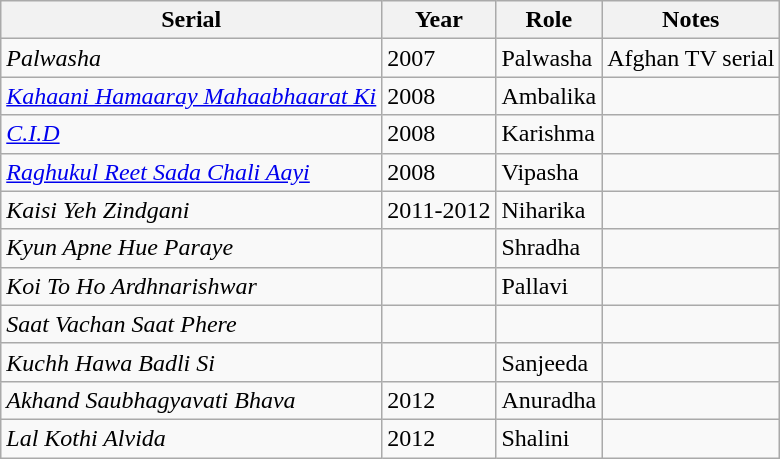<table class="wikitable sortable">
<tr>
<th>Serial</th>
<th>Year</th>
<th>Role</th>
<th>Notes</th>
</tr>
<tr>
<td><em>Palwasha </em></td>
<td>2007</td>
<td>Palwasha</td>
<td>Afghan TV serial</td>
</tr>
<tr>
<td><em><a href='#'>Kahaani Hamaaray Mahaabhaarat Ki</a></em></td>
<td>2008</td>
<td>Ambalika</td>
<td></td>
</tr>
<tr>
<td><em><a href='#'>C.I.D</a></em></td>
<td>2008</td>
<td>Karishma</td>
<td></td>
</tr>
<tr>
<td><em><a href='#'>Raghukul Reet Sada Chali Aayi</a></em></td>
<td>2008</td>
<td>Vipasha</td>
<td></td>
</tr>
<tr>
<td><em>Kaisi Yeh Zindgani</em></td>
<td>2011-2012</td>
<td>Niharika</td>
<td></td>
</tr>
<tr>
<td><em>Kyun Apne Hue Paraye</em></td>
<td></td>
<td>Shradha</td>
<td></td>
</tr>
<tr>
<td><em>Koi To Ho Ardhnarishwar</em></td>
<td></td>
<td>Pallavi</td>
<td></td>
</tr>
<tr>
<td><em>Saat Vachan Saat Phere</em></td>
<td></td>
<td></td>
<td></td>
</tr>
<tr>
<td><em>Kuchh Hawa Badli Si</em></td>
<td></td>
<td>Sanjeeda</td>
<td></td>
</tr>
<tr>
<td><em>Akhand Saubhagyavati Bhava</em></td>
<td>2012</td>
<td>Anuradha</td>
<td></td>
</tr>
<tr>
<td><em>Lal Kothi Alvida</em></td>
<td>2012</td>
<td>Shalini</td>
<td></td>
</tr>
</table>
